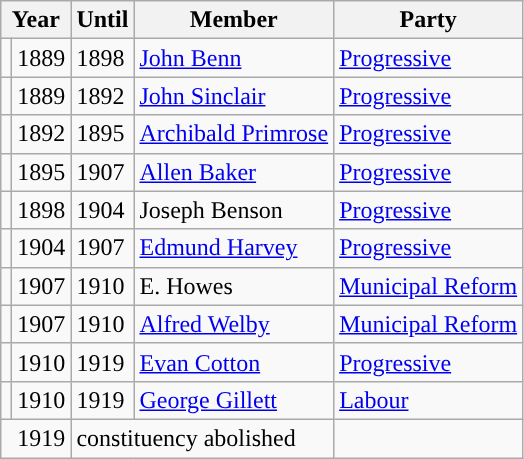<table class="wikitable">
<tr>
<th colspan="2">Year</th>
<th>Until</th>
<th>Member</th>
<th>Party</th>
</tr>
<tr>
<td style="color:inherit;background-color: "></td>
<td>1889</td>
<td>1898</td>
<td><a href='#'>John Benn</a></td>
<td><a href='#'>Progressive</a></td>
</tr>
<tr>
<td style="color:inherit;background-color: "></td>
<td>1889</td>
<td>1892</td>
<td><a href='#'>John Sinclair</a></td>
<td><a href='#'>Progressive</a></td>
</tr>
<tr>
<td style="color:inherit;background-color: "></td>
<td>1892</td>
<td>1895</td>
<td><a href='#'>Archibald Primrose</a></td>
<td><a href='#'>Progressive</a></td>
</tr>
<tr>
<td style="color:inherit;background-color: "></td>
<td>1895</td>
<td>1907</td>
<td><a href='#'>Allen Baker</a></td>
<td><a href='#'>Progressive</a></td>
</tr>
<tr>
<td style="color:inherit;background-color: "></td>
<td>1898</td>
<td>1904</td>
<td>Joseph Benson</td>
<td><a href='#'>Progressive</a></td>
</tr>
<tr>
<td style="color:inherit;background-color: "></td>
<td>1904</td>
<td>1907</td>
<td><a href='#'>Edmund Harvey</a></td>
<td><a href='#'>Progressive</a></td>
</tr>
<tr>
<td style="color:inherit;background-color: "></td>
<td>1907</td>
<td>1910</td>
<td>E. Howes</td>
<td><a href='#'>Municipal Reform</a></td>
</tr>
<tr>
<td style="color:inherit;background-color: "></td>
<td>1907</td>
<td>1910</td>
<td><a href='#'>Alfred Welby</a></td>
<td><a href='#'>Municipal Reform</a></td>
</tr>
<tr>
<td style="color:inherit;background-color: "></td>
<td>1910</td>
<td>1919</td>
<td><a href='#'>Evan Cotton</a></td>
<td><a href='#'>Progressive</a></td>
</tr>
<tr>
<td style="color:inherit;background-color: "></td>
<td>1910</td>
<td>1919</td>
<td><a href='#'>George Gillett</a></td>
<td><a href='#'>Labour</a></td>
</tr>
<tr>
<td colspan="2" align="right">1919</td>
<td colspan="2">constituency abolished</td>
</tr>
</table>
